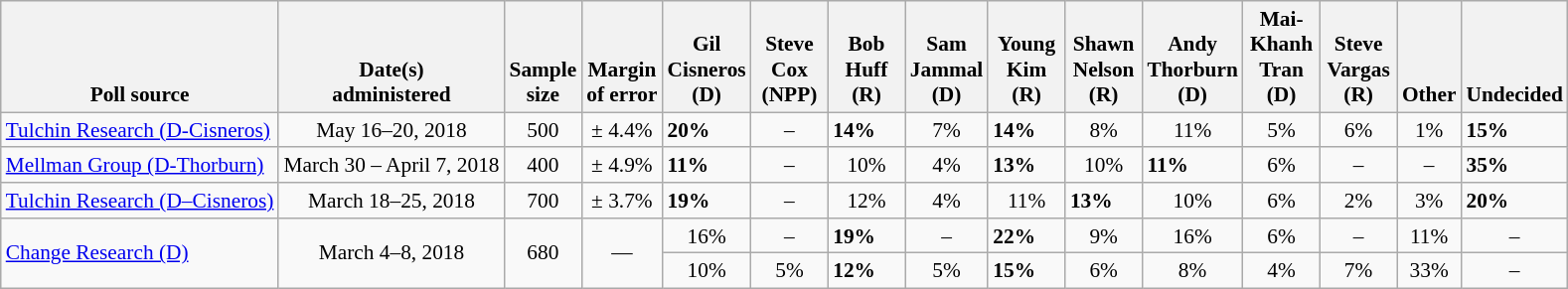<table class="wikitable" style="font-size:89%">
<tr valign="bottom">
<th>Poll source</th>
<th>Date(s)<br>administered</th>
<th>Sample<br>size</th>
<th>Margin<br>of error</th>
<th style="width:45px">Gil<br>Cisneros<br>(D)</th>
<th style="width:45px">Steve<br>Cox<br>(NPP)</th>
<th style="width:45px">Bob<br>Huff<br>(R)</th>
<th style="width:45px">Sam<br>Jammal<br>(D)</th>
<th style="width:45px">Young<br>Kim<br>(R)</th>
<th style="width:45px">Shawn<br>Nelson<br>(R)</th>
<th style="width:45px">Andy<br>Thorburn<br>(D)</th>
<th style="width:45px">Mai-Khanh<br>Tran<br>(D)</th>
<th style="width:45px">Steve<br>Vargas<br>(R)</th>
<th>Other</th>
<th>Undecided</th>
</tr>
<tr>
<td><a href='#'>Tulchin Research (D-Cisneros)</a></td>
<td align="center">May 16–20, 2018</td>
<td align="center">500</td>
<td align="center">± 4.4%</td>
<td><strong>20%</strong></td>
<td align="center">–</td>
<td><strong>14%</strong></td>
<td align="center">7%</td>
<td><strong>14%</strong></td>
<td align="center">8%</td>
<td align="center">11%</td>
<td align="center">5%</td>
<td align="center">6%</td>
<td align="center">1%</td>
<td><strong>15%</strong></td>
</tr>
<tr>
<td><a href='#'>Mellman Group (D-Thorburn)</a></td>
<td align="center">March 30 – April 7, 2018</td>
<td align="center">400</td>
<td align="center">± 4.9%</td>
<td><strong>11%</strong></td>
<td align="center">–</td>
<td align="center">10%</td>
<td align="center">4%</td>
<td><strong>13%</strong></td>
<td align="center">10%</td>
<td><strong>11%</strong></td>
<td align="center">6%</td>
<td align="center">–</td>
<td align="center">–</td>
<td><strong>35%</strong></td>
</tr>
<tr>
<td><a href='#'>Tulchin Research (D–Cisneros)</a></td>
<td align="center">March 18–25, 2018</td>
<td align="center">700</td>
<td align="center">± 3.7%</td>
<td><strong>19%</strong></td>
<td align="center">–</td>
<td align="center">12%</td>
<td align="center">4%</td>
<td align="center">11%</td>
<td><strong>13%</strong></td>
<td align="center">10%</td>
<td align="center">6%</td>
<td align="center">2%</td>
<td align="center">3%</td>
<td><strong>20%</strong></td>
</tr>
<tr>
<td rowspan="2"><a href='#'>Change Research (D)</a></td>
<td rowspan="2;" align="center">March 4–8, 2018</td>
<td rowspan="2;" align="center">680</td>
<td rowspan="2;" align="center">—</td>
<td align="center">16%</td>
<td align="center">–</td>
<td><strong>19%</strong></td>
<td align="center">–</td>
<td><strong>22%</strong></td>
<td align="center">9%</td>
<td align="center">16%</td>
<td align="center">6%</td>
<td align="center">–</td>
<td align="center">11%</td>
<td align="center">–</td>
</tr>
<tr>
<td align="center">10%</td>
<td align="center">5%</td>
<td><strong>12%</strong></td>
<td align="center">5%</td>
<td><strong>15%</strong></td>
<td align="center">6%</td>
<td align="center">8%</td>
<td align="center">4%</td>
<td align="center">7%</td>
<td align="center">33%</td>
<td align="center">–</td>
</tr>
</table>
